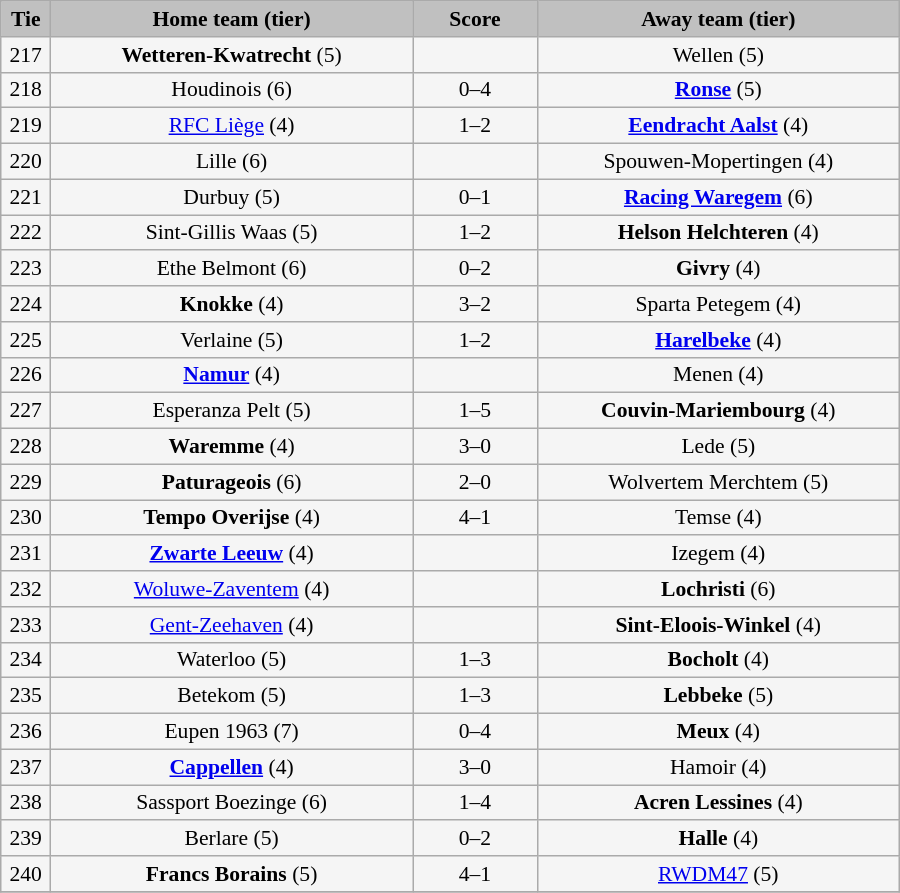<table class="wikitable" style="width: 600px; background:WhiteSmoke; text-align:center; font-size:90%">
<tr>
<td scope="col" style="width:  5.00%; background:silver;"><strong>Tie</strong></td>
<td scope="col" style="width: 36.25%; background:silver;"><strong>Home team (tier)</strong></td>
<td scope="col" style="width: 12.50%; background:silver;"><strong>Score</strong></td>
<td scope="col" style="width: 36.25%; background:silver;"><strong>Away team (tier)</strong></td>
</tr>
<tr>
<td>217</td>
<td><strong>Wetteren-Kwatrecht</strong> (5)</td>
<td></td>
<td>Wellen (5)</td>
</tr>
<tr>
<td>218</td>
<td>Houdinois (6)</td>
<td>0–4</td>
<td><strong><a href='#'>Ronse</a></strong> (5)</td>
</tr>
<tr>
<td>219</td>
<td><a href='#'>RFC Liège</a> (4)</td>
<td>1–2</td>
<td><strong><a href='#'>Eendracht Aalst</a></strong> (4)</td>
</tr>
<tr>
<td>220</td>
<td>Lille (6)</td>
<td></td>
<td>Spouwen-Mopertingen (4)</td>
</tr>
<tr>
<td>221</td>
<td>Durbuy (5)</td>
<td>0–1</td>
<td><strong><a href='#'>Racing Waregem</a></strong> (6)</td>
</tr>
<tr>
<td>222</td>
<td>Sint-Gillis Waas (5)</td>
<td>1–2</td>
<td><strong>Helson Helchteren</strong> (4)</td>
</tr>
<tr>
<td>223</td>
<td>Ethe Belmont (6)</td>
<td>0–2</td>
<td><strong>Givry</strong> (4)</td>
</tr>
<tr>
<td>224</td>
<td><strong>Knokke</strong> (4)</td>
<td>3–2</td>
<td>Sparta Petegem (4)</td>
</tr>
<tr>
<td>225</td>
<td>Verlaine (5)</td>
<td>1–2</td>
<td><strong><a href='#'>Harelbeke</a></strong> (4)</td>
</tr>
<tr>
<td>226</td>
<td><strong><a href='#'>Namur</a></strong> (4)</td>
<td></td>
<td>Menen (4)</td>
</tr>
<tr>
<td>227</td>
<td>Esperanza Pelt (5)</td>
<td>1–5</td>
<td><strong>Couvin-Mariembourg</strong> (4)</td>
</tr>
<tr>
<td>228</td>
<td><strong>Waremme</strong> (4)</td>
<td>3–0</td>
<td>Lede (5)</td>
</tr>
<tr>
<td>229</td>
<td><strong>Paturageois</strong> (6)</td>
<td>2–0</td>
<td>Wolvertem Merchtem (5)</td>
</tr>
<tr>
<td>230</td>
<td><strong>Tempo Overijse</strong> (4)</td>
<td>4–1</td>
<td>Temse (4)</td>
</tr>
<tr>
<td>231</td>
<td><strong><a href='#'>Zwarte Leeuw</a></strong> (4)</td>
<td></td>
<td>Izegem (4)</td>
</tr>
<tr>
<td>232</td>
<td><a href='#'>Woluwe-Zaventem</a> (4)</td>
<td></td>
<td><strong>Lochristi</strong> (6)</td>
</tr>
<tr>
<td>233</td>
<td><a href='#'>Gent-Zeehaven</a> (4)</td>
<td></td>
<td><strong>Sint-Eloois-Winkel</strong> (4)</td>
</tr>
<tr>
<td>234</td>
<td>Waterloo (5)</td>
<td>1–3</td>
<td><strong>Bocholt</strong> (4)</td>
</tr>
<tr>
<td>235</td>
<td>Betekom (5)</td>
<td>1–3</td>
<td><strong>Lebbeke</strong> (5)</td>
</tr>
<tr>
<td>236</td>
<td>Eupen 1963 (7)</td>
<td>0–4</td>
<td><strong>Meux</strong> (4)</td>
</tr>
<tr>
<td>237</td>
<td><strong><a href='#'>Cappellen</a></strong> (4)</td>
<td>3–0</td>
<td>Hamoir (4)</td>
</tr>
<tr>
<td>238</td>
<td>Sassport Boezinge (6)</td>
<td>1–4</td>
<td><strong>Acren Lessines</strong> (4)</td>
</tr>
<tr>
<td>239</td>
<td>Berlare (5)</td>
<td>0–2</td>
<td><strong>Halle</strong> (4)</td>
</tr>
<tr>
<td>240</td>
<td><strong>Francs Borains</strong> (5)</td>
<td>4–1</td>
<td><a href='#'>RWDM47</a> (5)</td>
</tr>
<tr>
</tr>
</table>
